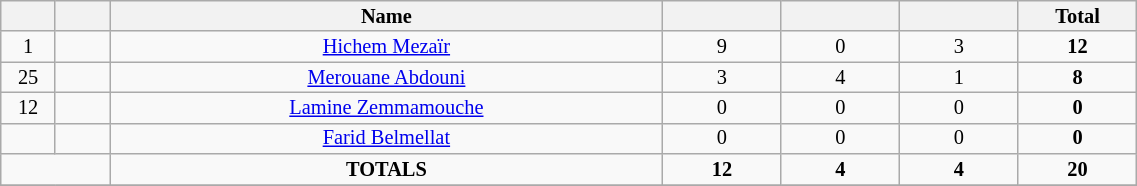<table class="wikitable sortable alternance"  style="font-size:85%; text-align:center; line-height:14px; width:60%;">
<tr>
<th width=15></th>
<th width=15></th>
<th width=210>Name</th>
<th width=40></th>
<th width=40></th>
<th width=40></th>
<th width=40>Total</th>
</tr>
<tr>
<td>1</td>
<td></td>
<td><a href='#'>Hichem Mezaïr</a></td>
<td>9</td>
<td>0</td>
<td>3</td>
<td><strong>12</strong></td>
</tr>
<tr>
<td>25</td>
<td></td>
<td><a href='#'>Merouane Abdouni</a></td>
<td>3</td>
<td>4</td>
<td>1</td>
<td><strong>8</strong></td>
</tr>
<tr>
<td>12</td>
<td></td>
<td><a href='#'>Lamine Zemmamouche</a></td>
<td>0</td>
<td>0</td>
<td>0</td>
<td><strong>0</strong></td>
</tr>
<tr>
<td></td>
<td></td>
<td><a href='#'>Farid Belmellat</a></td>
<td>0</td>
<td>0</td>
<td>0</td>
<td><strong>0</strong></td>
</tr>
<tr>
<td colspan="2"></td>
<td><strong>TOTALS</strong></td>
<td><strong>12</strong></td>
<td><strong>4</strong></td>
<td><strong>4</strong></td>
<td><strong>20</strong></td>
</tr>
<tr>
</tr>
</table>
